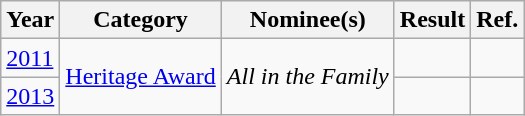<table class="wikitable">
<tr>
<th>Year</th>
<th>Category</th>
<th>Nominee(s)</th>
<th>Result</th>
<th>Ref.</th>
</tr>
<tr>
<td><a href='#'>2011</a></td>
<td rowspan="2"><a href='#'>Heritage Award</a></td>
<td rowspan="2"><em>All in the Family</em></td>
<td></td>
<td align="center"></td>
</tr>
<tr>
<td><a href='#'>2013</a></td>
<td></td>
<td align="center"></td>
</tr>
</table>
